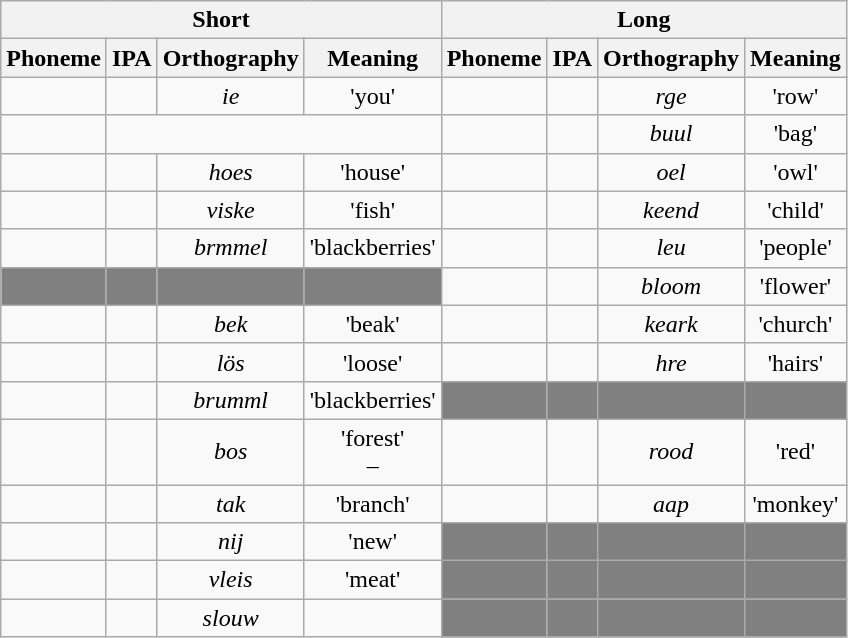<table class="wikitable" style="text-align: center;">
<tr>
<th colspan=4>Short</th>
<th colspan=4>Long</th>
</tr>
<tr>
<th>Phoneme</th>
<th>IPA</th>
<th>Orthography</th>
<th>Meaning</th>
<th>Phoneme</th>
<th>IPA</th>
<th>Orthography</th>
<th>Meaning</th>
</tr>
<tr>
<td></td>
<td></td>
<td><em>ie</em></td>
<td>'you'</td>
<td></td>
<td></td>
<td><em>rge</em></td>
<td>'row'</td>
</tr>
<tr>
<td></td>
<td colspan=3></td>
<td></td>
<td></td>
<td><em>buul</em></td>
<td>'bag'</td>
</tr>
<tr>
<td></td>
<td></td>
<td><em>hoes</em></td>
<td>'house'</td>
<td></td>
<td></td>
<td><em>oel</em></td>
<td>'owl'</td>
</tr>
<tr>
<td></td>
<td></td>
<td><em>viske</em></td>
<td>'fish'</td>
<td></td>
<td></td>
<td><em>keend</em></td>
<td>'child'</td>
</tr>
<tr>
<td></td>
<td></td>
<td><em>brmmel</em></td>
<td>'blackberries'</td>
<td></td>
<td></td>
<td><em>leu</em></td>
<td>'people'</td>
</tr>
<tr>
<td style="background:gray"></td>
<td style="background:gray"></td>
<td style="background:gray"></td>
<td style="background:gray"></td>
<td></td>
<td></td>
<td><em>bloom</em></td>
<td>'flower'</td>
</tr>
<tr>
<td></td>
<td></td>
<td><em>bek</em></td>
<td>'beak'</td>
<td></td>
<td></td>
<td><em>keark</em></td>
<td>'church'</td>
</tr>
<tr>
<td></td>
<td></td>
<td><em>lös</em></td>
<td>'loose'</td>
<td></td>
<td></td>
<td><em>hre</em></td>
<td>'hairs'</td>
</tr>
<tr>
<td></td>
<td></td>
<td><em>brumml</em></td>
<td>'blackberries'</td>
<td style="background:gray"></td>
<td style="background:gray"></td>
<td style="background:gray"></td>
<td style="background:gray"></td>
</tr>
<tr>
<td></td>
<td></td>
<td><em>bos</em></td>
<td>'forest'<br>–</td>
<td></td>
<td></td>
<td><em>rood</em></td>
<td>'red'</td>
</tr>
<tr>
<td></td>
<td></td>
<td><em>tak</em></td>
<td>'branch'</td>
<td></td>
<td></td>
<td><em>aap</em></td>
<td>'monkey'</td>
</tr>
<tr>
<td></td>
<td></td>
<td><em>nij</em></td>
<td>'new'</td>
<td style="background:gray"></td>
<td style="background:gray"></td>
<td style="background:gray"></td>
<td style="background:gray"></td>
</tr>
<tr>
<td></td>
<td></td>
<td><em>vleis</em></td>
<td>'meat'</td>
<td style="background:gray"></td>
<td style="background:gray"></td>
<td style="background:gray"></td>
<td style="background:gray"></td>
</tr>
<tr>
<td></td>
<td></td>
<td><em>slouw</em></td>
<td></td>
<td style="background:gray"></td>
<td style="background:gray"></td>
<td style="background:gray"></td>
<td style="background:gray"></td>
</tr>
</table>
